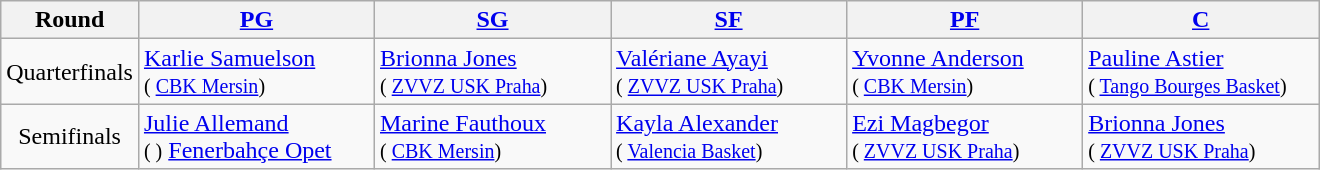<table class="wikitable sortable" style="text-align: center;">
<tr>
<th>Round</th>
<th style="width:150px;"><a href='#'>PG</a></th>
<th style="width:150px;"><a href='#'>SG</a></th>
<th style="width:150px;"><a href='#'>SF</a></th>
<th style="width:150px;"><a href='#'>PF</a></th>
<th style="width:150px;"><a href='#'>C</a></th>
</tr>
<tr>
<td>Quarterfinals</td>
<td style="text-align:left;"> <a href='#'>Karlie Samuelson</a><br><small>( <a href='#'>CBK Mersin</a>)</small></td>
<td style="text-align:left;"> <a href='#'>Brionna Jones</a><br><small>( <a href='#'>ZVVZ USK Praha</a>)</small></td>
<td style="text-align:left;"> <a href='#'>Valériane Ayayi</a><br><small>( <a href='#'>ZVVZ USK Praha</a>)</small></td>
<td style="text-align:left;"> <a href='#'>Yvonne Anderson</a><br><small>( <a href='#'>CBK Mersin</a>)</small></td>
<td style="text-align:left;"> <a href='#'>Pauline Astier</a><br><small>( <a href='#'>Tango Bourges Basket</a>)</small></td>
</tr>
<tr>
<td>Semifinals</td>
<td style="text-align:left;"> <a href='#'>Julie Allemand</a><br><small>( )</small> <a href='#'>Fenerbahçe Opet</a></td>
<td style="text-align:left;"> <a href='#'>Marine Fauthoux</a><br><small>( <a href='#'>CBK Mersin</a>)</small></td>
<td style="text-align:left;"> <a href='#'>Kayla Alexander</a><br><small>( <a href='#'>Valencia Basket</a>)</small></td>
<td style="text-align:left;"> <a href='#'>Ezi Magbegor</a><br><small>( <a href='#'>ZVVZ USK Praha</a>)</small></td>
<td style="text-align:left;"> <a href='#'>Brionna Jones</a><br><small>( <a href='#'>ZVVZ USK Praha</a>)</small></td>
</tr>
</table>
